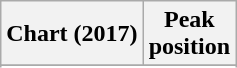<table class="wikitable sortable plainrowheaders" style="text-align:center;">
<tr>
<th>Chart (2017)</th>
<th>Peak <br> position</th>
</tr>
<tr>
</tr>
<tr>
</tr>
<tr>
</tr>
<tr>
</tr>
</table>
